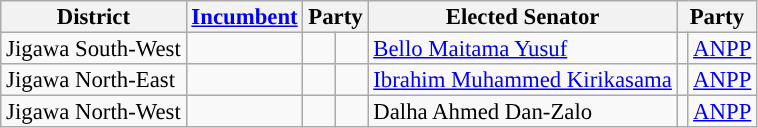<table class="sortable wikitable" style="font-size:95%;line-height:14px;">
<tr>
<th class="unsortable">District</th>
<th class="unsortable"><a href='#'>Incumbent</a></th>
<th colspan="2">Party</th>
<th class="unsortable">Elected Senator</th>
<th colspan="2">Party</th>
</tr>
<tr>
<td>Jigawa South-West</td>
<td></td>
<td></td>
<td></td>
<td><a href='#'>Bello Maitama Yusuf</a></td>
<td style="background:"></td>
<td><a href='#'>ANPP</a></td>
</tr>
<tr>
<td>Jigawa North-East</td>
<td></td>
<td></td>
<td></td>
<td><a href='#'>Ibrahim Muhammed Kirikasama</a></td>
<td style="background:"></td>
<td><a href='#'>ANPP</a></td>
</tr>
<tr>
<td>Jigawa North-West</td>
<td></td>
<td></td>
<td></td>
<td>Dalha Ahmed Dan-Zalo</td>
<td style="background:"></td>
<td><a href='#'>ANPP</a></td>
</tr>
</table>
